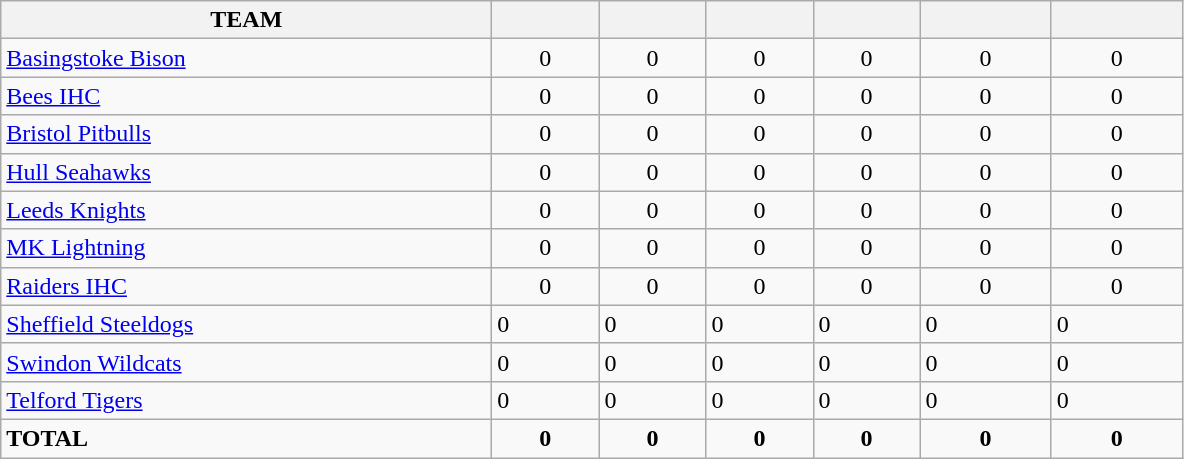<table class="wikitable sortable">
<tr>
<th style="width:20em;" class="unsortable">TEAM</th>
<th style="width:4em;"></th>
<th style="width:4em;"></th>
<th style="width:4em;"></th>
<th style="width:4em;"></th>
<th style="width:5em;"></th>
<th style="width:5em;"></th>
</tr>
<tr style="text-align: center;" style="background: ">
<td style="text-align:left;"><a href='#'>Basingstoke Bison</a></td>
<td>0</td>
<td>0</td>
<td>0</td>
<td>0</td>
<td>0</td>
<td>0</td>
</tr>
<tr style="text-align: center;" style="background: ">
<td style="text-align:left;"><a href='#'>Bees IHC</a></td>
<td>0</td>
<td>0</td>
<td>0</td>
<td>0</td>
<td>0</td>
<td>0</td>
</tr>
<tr style="text-align: center;" style="background: ">
<td style="text-align:left;"><a href='#'>Bristol Pitbulls</a></td>
<td>0</td>
<td>0</td>
<td>0</td>
<td>0</td>
<td>0</td>
<td>0</td>
</tr>
<tr style="text-align: center;" style="background: ">
<td style="text-align:left;"><a href='#'>Hull Seahawks</a></td>
<td>0</td>
<td>0</td>
<td>0</td>
<td>0</td>
<td>0</td>
<td>0</td>
</tr>
<tr style="text-align: center;" style="background: ">
<td style="text-align:left;"><a href='#'>Leeds Knights</a></td>
<td>0</td>
<td>0</td>
<td>0</td>
<td>0</td>
<td>0</td>
<td>0</td>
</tr>
<tr style="text-align: center;" style="background: ">
<td style="text-align:left;"><a href='#'>MK Lightning</a></td>
<td>0</td>
<td>0</td>
<td>0</td>
<td>0</td>
<td>0</td>
<td>0</td>
</tr>
<tr style="text-align: center;" style="background: ">
<td style="text-align:left;"><a href='#'>Raiders IHC</a></td>
<td>0</td>
<td>0</td>
<td>0</td>
<td>0</td>
<td>0</td>
<td>0</td>
</tr>
<tr style="background: ">
<td style="text-align:left;"><a href='#'>Sheffield Steeldogs</a></td>
<td>0</td>
<td>0</td>
<td>0</td>
<td>0</td>
<td>0</td>
<td>0</td>
</tr>
<tr style="background: ">
<td style="text-align:left;"><a href='#'>Swindon Wildcats</a></td>
<td>0</td>
<td>0</td>
<td>0</td>
<td>0</td>
<td>0</td>
<td ->0</td>
</tr>
<tr style="background: ">
<td style="text-align:left;"><a href='#'>Telford Tigers</a></td>
<td>0</td>
<td>0</td>
<td>0</td>
<td>0</td>
<td>0</td>
<td ->0</td>
</tr>
<tr style="text-align: center;" style="background: ">
<td style="text-align:left;"><strong>TOTAL</strong></td>
<td><strong>0</strong></td>
<td><strong>0</strong></td>
<td><strong>0</strong></td>
<td><strong>0</strong></td>
<td><strong>0</strong></td>
<td -><strong>0</strong></td>
</tr>
</table>
